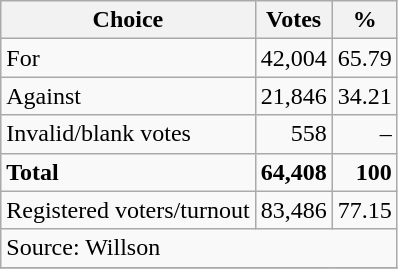<table class=wikitable style=text-align:right>
<tr>
<th>Choice</th>
<th>Votes</th>
<th>%</th>
</tr>
<tr>
<td align=left>For</td>
<td>42,004</td>
<td>65.79</td>
</tr>
<tr>
<td align=left>Against</td>
<td>21,846</td>
<td>34.21</td>
</tr>
<tr>
<td align=left>Invalid/blank votes</td>
<td>558</td>
<td>–</td>
</tr>
<tr>
<td align=left><strong>Total</strong></td>
<td><strong>64,408</strong></td>
<td><strong>100</strong></td>
</tr>
<tr>
<td align=left>Registered voters/turnout</td>
<td>83,486</td>
<td>77.15</td>
</tr>
<tr>
<td align=left colspan=3>Source: Willson</td>
</tr>
<tr>
</tr>
</table>
